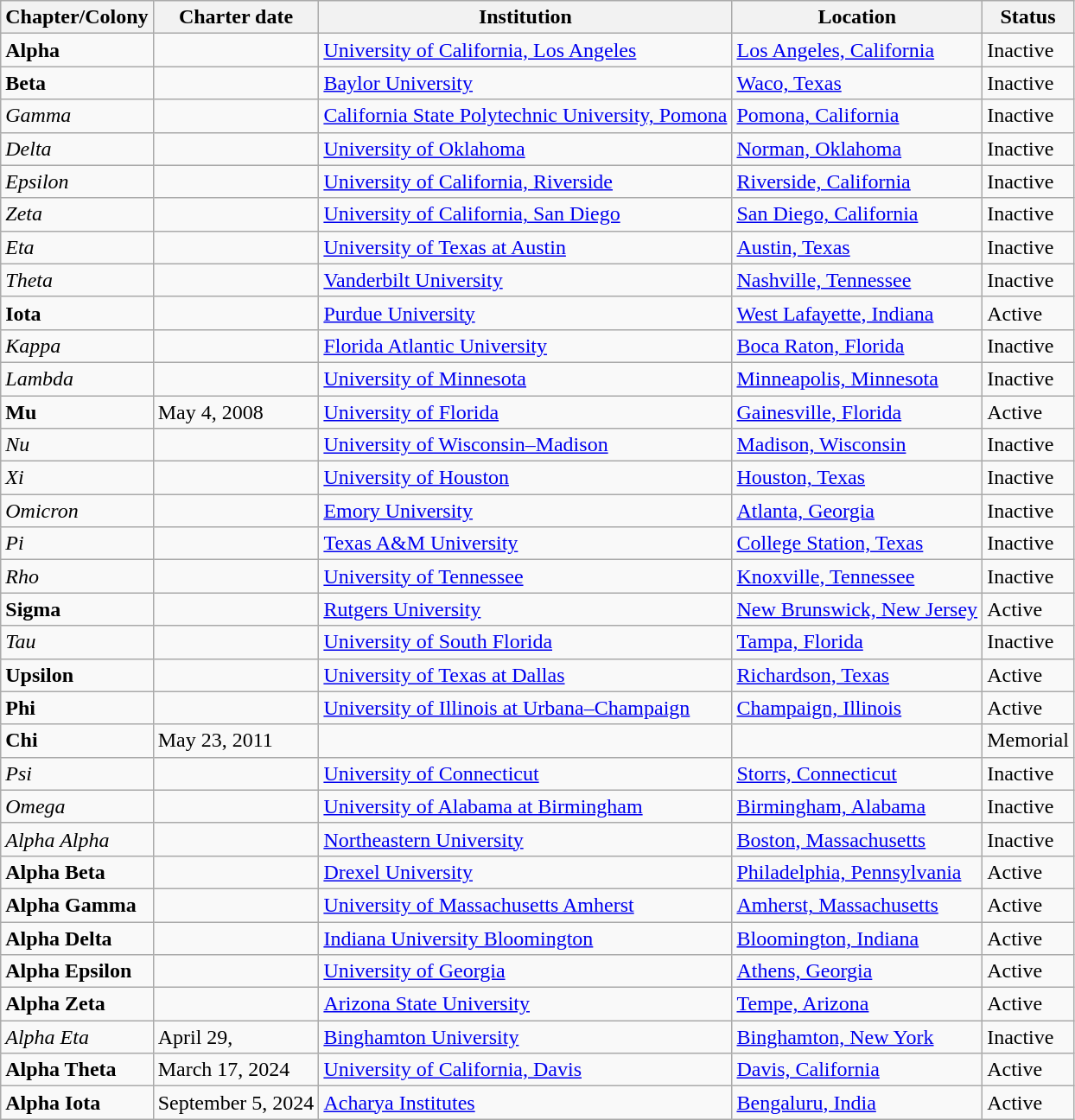<table class="wikitable sortable">
<tr>
<th>Chapter/Colony</th>
<th>Charter date</th>
<th>Institution</th>
<th>Location</th>
<th>Status</th>
</tr>
<tr>
<td><strong>Alpha</strong></td>
<td></td>
<td><a href='#'>University of California, Los Angeles</a></td>
<td><a href='#'>Los Angeles, California</a></td>
<td>Inactive</td>
</tr>
<tr>
<td><strong>Beta</strong></td>
<td></td>
<td><a href='#'>Baylor University</a></td>
<td><a href='#'>Waco, Texas</a></td>
<td>Inactive</td>
</tr>
<tr>
<td><em>Gamma</em></td>
<td></td>
<td><a href='#'>California State Polytechnic University, Pomona</a></td>
<td><a href='#'>Pomona, California</a></td>
<td>Inactive</td>
</tr>
<tr>
<td><em>Delta</em></td>
<td></td>
<td><a href='#'>University of Oklahoma</a></td>
<td><a href='#'>Norman, Oklahoma</a></td>
<td>Inactive</td>
</tr>
<tr>
<td><em>Epsilon</em></td>
<td></td>
<td><a href='#'>University of California, Riverside</a></td>
<td><a href='#'>Riverside, California</a></td>
<td>Inactive</td>
</tr>
<tr>
<td><em>Ζeta</em></td>
<td></td>
<td><a href='#'>University of California, San Diego</a></td>
<td><a href='#'>San Diego, California</a></td>
<td>Inactive</td>
</tr>
<tr>
<td><em>Eta</em></td>
<td></td>
<td><a href='#'>University of Texas at Austin</a></td>
<td><a href='#'>Austin, Texas</a></td>
<td>Inactive</td>
</tr>
<tr>
<td><em>Theta</em></td>
<td></td>
<td><a href='#'>Vanderbilt University</a></td>
<td><a href='#'>Nashville, Tennessee</a></td>
<td>Inactive</td>
</tr>
<tr>
<td><strong>Iota</strong></td>
<td></td>
<td><a href='#'>Purdue University</a></td>
<td><a href='#'>West Lafayette, Indiana</a></td>
<td>Active</td>
</tr>
<tr>
<td><em>Kappa</em></td>
<td></td>
<td><a href='#'>Florida Atlantic University</a></td>
<td><a href='#'>Boca Raton, Florida</a></td>
<td>Inactive</td>
</tr>
<tr>
<td><em>Lambda</em></td>
<td></td>
<td><a href='#'>University of Minnesota</a></td>
<td><a href='#'>Minneapolis, Minnesota</a></td>
<td>Inactive</td>
</tr>
<tr>
<td><strong>Mu</strong></td>
<td>May 4, 2008</td>
<td><a href='#'>University of Florida</a></td>
<td><a href='#'>Gainesville, Florida</a></td>
<td>Active</td>
</tr>
<tr>
<td><em>Nu</em></td>
<td></td>
<td><a href='#'>University of Wisconsin–Madison</a></td>
<td><a href='#'>Madison, Wisconsin</a></td>
<td>Inactive</td>
</tr>
<tr>
<td><em>Xi</em></td>
<td></td>
<td><a href='#'>University of Houston</a></td>
<td><a href='#'>Houston, Texas</a></td>
<td>Inactive</td>
</tr>
<tr>
<td><em>Omicron</em></td>
<td></td>
<td><a href='#'>Emory University</a></td>
<td><a href='#'>Atlanta, Georgia</a></td>
<td>Inactive</td>
</tr>
<tr>
<td><em>Pi</em></td>
<td></td>
<td><a href='#'>Texas A&M University</a></td>
<td><a href='#'>College Station, Texas</a></td>
<td>Inactive</td>
</tr>
<tr>
<td><em>Rho</em></td>
<td></td>
<td><a href='#'>University of Tennessee</a></td>
<td><a href='#'>Knoxville, Tennessee</a></td>
<td>Inactive</td>
</tr>
<tr>
<td><strong>Sigma</strong></td>
<td></td>
<td><a href='#'>Rutgers University</a></td>
<td><a href='#'>New Brunswick, New Jersey</a></td>
<td>Active</td>
</tr>
<tr>
<td><em>Tau</em></td>
<td></td>
<td><a href='#'>University of South Florida</a></td>
<td><a href='#'>Tampa, Florida</a></td>
<td>Inactive</td>
</tr>
<tr>
<td><strong>Upsilon</strong></td>
<td></td>
<td><a href='#'>University of Texas at Dallas</a></td>
<td><a href='#'>Richardson, Texas</a></td>
<td>Active</td>
</tr>
<tr>
<td><strong>Phi</strong></td>
<td></td>
<td><a href='#'>University of Illinois at Urbana–Champaign</a></td>
<td><a href='#'>Champaign, Illinois</a></td>
<td>Active</td>
</tr>
<tr>
<td><strong>Chi</strong></td>
<td>May 23, 2011</td>
<td></td>
<td></td>
<td>Memorial</td>
</tr>
<tr>
<td><em>Psi</em></td>
<td></td>
<td><a href='#'>University of Connecticut</a></td>
<td><a href='#'>Storrs, Connecticut</a></td>
<td>Inactive</td>
</tr>
<tr>
<td><em>Omega</em></td>
<td></td>
<td><a href='#'>University of Alabama at Birmingham</a></td>
<td><a href='#'>Birmingham, Alabama</a></td>
<td>Inactive</td>
</tr>
<tr>
<td><em>Alpha Alpha</em></td>
<td></td>
<td><a href='#'>Northeastern University</a></td>
<td><a href='#'>Boston, Massachusetts</a></td>
<td>Inactive</td>
</tr>
<tr>
<td><strong>Alpha Beta</strong></td>
<td></td>
<td><a href='#'>Drexel University</a></td>
<td><a href='#'>Philadelphia, Pennsylvania</a></td>
<td>Active</td>
</tr>
<tr>
<td><strong>Alpha Gamma</strong></td>
<td></td>
<td><a href='#'>University of Massachusetts Amherst</a></td>
<td><a href='#'>Amherst, Massachusetts</a></td>
<td>Active</td>
</tr>
<tr>
<td><strong>Alpha Delta</strong></td>
<td></td>
<td><a href='#'>Indiana University Bloomington</a></td>
<td><a href='#'>Bloomington, Indiana</a></td>
<td>Active</td>
</tr>
<tr>
<td><strong>Alpha Epsilon</strong></td>
<td></td>
<td><a href='#'>University of Georgia</a></td>
<td><a href='#'>Athens, Georgia</a></td>
<td>Active</td>
</tr>
<tr>
<td><strong>Alpha Zeta</strong></td>
<td></td>
<td><a href='#'>Arizona State University</a></td>
<td><a href='#'>Tempe, Arizona</a></td>
<td>Active</td>
</tr>
<tr>
<td><em>Alpha Eta</em></td>
<td>April 29, </td>
<td><a href='#'>Binghamton University</a></td>
<td><a href='#'>Binghamton, New York</a></td>
<td>Inactive</td>
</tr>
<tr>
<td><strong>Alpha Theta</strong></td>
<td>March 17, 2024</td>
<td><a href='#'>University of California, Davis</a></td>
<td><a href='#'>Davis, California</a></td>
<td>Active</td>
</tr>
<tr>
<td><strong>Alpha Iota</strong></td>
<td>September 5, 2024</td>
<td><a href='#'>Acharya Institutes</a></td>
<td><a href='#'>Bengaluru, India</a></td>
<td>Active</td>
</tr>
</table>
